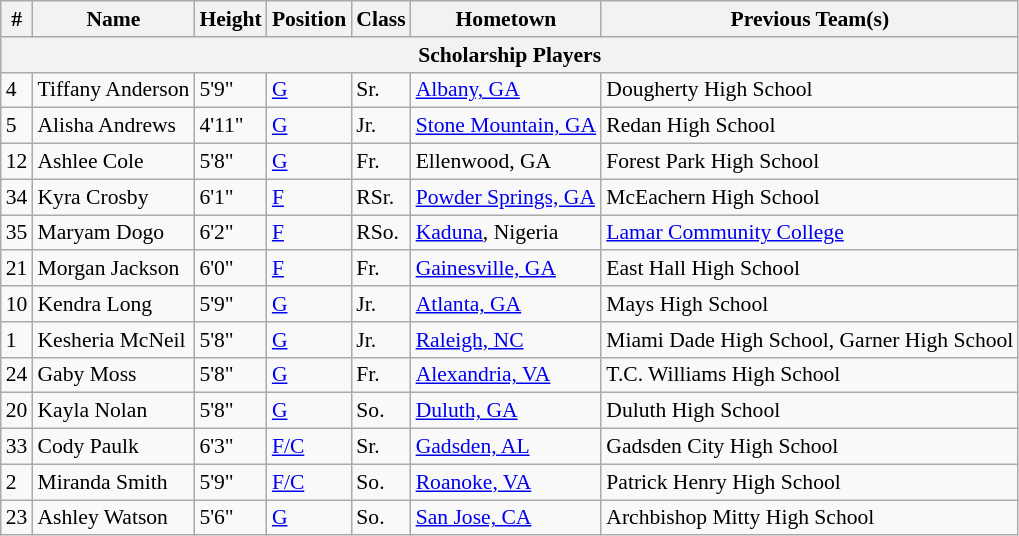<table class="wikitable" style="font-size: 90%">
<tr>
<th>#</th>
<th>Name</th>
<th>Height</th>
<th>Position</th>
<th>Class</th>
<th>Hometown</th>
<th>Previous Team(s)</th>
</tr>
<tr>
<th colspan=7>Scholarship Players</th>
</tr>
<tr>
<td>4</td>
<td>Tiffany Anderson</td>
<td>5'9"</td>
<td><a href='#'>G</a></td>
<td>Sr.</td>
<td><a href='#'>Albany, GA</a></td>
<td>Dougherty High School</td>
</tr>
<tr>
<td>5</td>
<td>Alisha Andrews</td>
<td>4'11"</td>
<td><a href='#'>G</a></td>
<td>Jr.</td>
<td><a href='#'>Stone Mountain, GA</a></td>
<td>Redan High School</td>
</tr>
<tr>
<td>12</td>
<td>Ashlee Cole</td>
<td>5'8"</td>
<td><a href='#'>G</a></td>
<td>Fr.</td>
<td>Ellenwood, GA</td>
<td>Forest Park High School</td>
</tr>
<tr>
<td>34</td>
<td>Kyra Crosby</td>
<td>6'1"</td>
<td><a href='#'>F</a></td>
<td>RSr.</td>
<td><a href='#'>Powder Springs, GA</a></td>
<td>McEachern High School</td>
</tr>
<tr>
<td>35</td>
<td>Maryam Dogo</td>
<td>6'2"</td>
<td><a href='#'>F</a></td>
<td>RSo.</td>
<td><a href='#'>Kaduna</a>, Nigeria</td>
<td><a href='#'>Lamar Community College</a></td>
</tr>
<tr>
<td>21</td>
<td>Morgan Jackson</td>
<td>6'0"</td>
<td><a href='#'>F</a></td>
<td>Fr.</td>
<td><a href='#'>Gainesville, GA</a></td>
<td>East Hall High School</td>
</tr>
<tr>
<td>10</td>
<td>Kendra Long</td>
<td>5'9"</td>
<td><a href='#'>G</a></td>
<td>Jr.</td>
<td><a href='#'>Atlanta, GA</a></td>
<td>Mays High School</td>
</tr>
<tr>
<td>1</td>
<td>Kesheria McNeil</td>
<td>5'8"</td>
<td><a href='#'>G</a></td>
<td>Jr.</td>
<td><a href='#'>Raleigh, NC</a></td>
<td>Miami Dade High School, Garner High School</td>
</tr>
<tr>
<td>24</td>
<td>Gaby Moss</td>
<td>5'8"</td>
<td><a href='#'>G</a></td>
<td>Fr.</td>
<td><a href='#'>Alexandria, VA</a></td>
<td>T.C. Williams High School</td>
</tr>
<tr>
<td>20</td>
<td>Kayla Nolan</td>
<td>5'8"</td>
<td><a href='#'>G</a></td>
<td>So.</td>
<td><a href='#'>Duluth, GA</a></td>
<td>Duluth High School</td>
</tr>
<tr>
<td>33</td>
<td>Cody Paulk</td>
<td>6'3"</td>
<td><a href='#'>F/C</a></td>
<td>Sr.</td>
<td><a href='#'>Gadsden, AL</a></td>
<td>Gadsden City High School</td>
</tr>
<tr>
<td>2</td>
<td>Miranda Smith</td>
<td>5'9"</td>
<td><a href='#'>F/C</a></td>
<td>So.</td>
<td><a href='#'>Roanoke, VA</a></td>
<td>Patrick Henry High School</td>
</tr>
<tr>
<td>23</td>
<td>Ashley Watson</td>
<td>5'6"</td>
<td><a href='#'>G</a></td>
<td>So.</td>
<td><a href='#'>San Jose, CA</a></td>
<td>Archbishop Mitty High School</td>
</tr>
</table>
